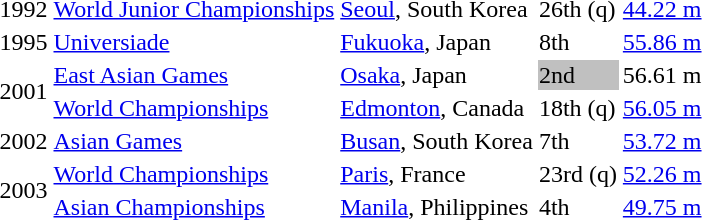<table>
<tr>
<td>1992</td>
<td><a href='#'>World Junior Championships</a></td>
<td><a href='#'>Seoul</a>, South Korea</td>
<td>26th (q)</td>
<td><a href='#'>44.22 m</a></td>
</tr>
<tr>
<td>1995</td>
<td><a href='#'>Universiade</a></td>
<td><a href='#'>Fukuoka</a>, Japan</td>
<td>8th</td>
<td><a href='#'>55.86 m</a></td>
</tr>
<tr>
<td rowspan=2>2001</td>
<td><a href='#'>East Asian Games</a></td>
<td><a href='#'>Osaka</a>, Japan</td>
<td bgcolor=silver>2nd</td>
<td>56.61 m</td>
</tr>
<tr>
<td><a href='#'>World Championships</a></td>
<td><a href='#'>Edmonton</a>, Canada</td>
<td>18th (q)</td>
<td><a href='#'>56.05 m</a></td>
</tr>
<tr>
<td>2002</td>
<td><a href='#'>Asian Games</a></td>
<td><a href='#'>Busan</a>, South Korea</td>
<td>7th</td>
<td><a href='#'>53.72 m</a></td>
</tr>
<tr>
<td rowspan=2>2003</td>
<td><a href='#'>World Championships</a></td>
<td><a href='#'>Paris</a>, France</td>
<td>23rd (q)</td>
<td><a href='#'>52.26 m</a></td>
</tr>
<tr>
<td><a href='#'>Asian Championships</a></td>
<td><a href='#'>Manila</a>, Philippines</td>
<td>4th</td>
<td><a href='#'>49.75 m</a></td>
</tr>
</table>
